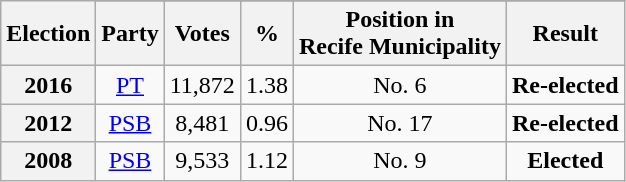<table class="wikitable" style="text-align: center;">
<tr>
<th rowspan="2">Election</th>
</tr>
<tr>
<th>Party</th>
<th>Votes</th>
<th>%</th>
<th>Position in <br>Recife Municipality</th>
<th>Result</th>
</tr>
<tr>
<th>2016</th>
<td><a href='#'>PT</a></td>
<td>11,872</td>
<td>1.38</td>
<td>No. 6</td>
<td><strong>Re-elected</strong></td>
</tr>
<tr>
<th>2012</th>
<td><a href='#'>PSB</a></td>
<td>8,481</td>
<td>0.96</td>
<td>No. 17</td>
<td><strong>Re-elected</strong></td>
</tr>
<tr>
<th>2008</th>
<td><a href='#'>PSB</a></td>
<td>9,533</td>
<td>1.12</td>
<td>No. 9</td>
<td><strong>Elected</strong></td>
</tr>
</table>
